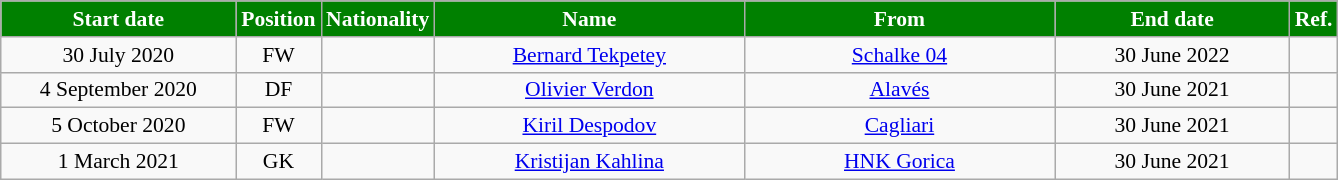<table class="wikitable"  style="text-align:center; font-size:90%; ">
<tr>
<th style="background:green; color:white; width:150px;">Start date</th>
<th style="background:green; color:white; width:50px;">Position</th>
<th style="background:green; color:white; width:50px;">Nationality</th>
<th style="background:green; color:white; width:200px;">Name</th>
<th style="background:green; color:white; width:200px;">From</th>
<th style="background:green; color:white; width:150px;">End date</th>
<th style="background:green; color:white; width:25px;">Ref.</th>
</tr>
<tr>
<td>30 July 2020</td>
<td>FW</td>
<td></td>
<td><a href='#'>Bernard Tekpetey</a></td>
<td><a href='#'>Schalke 04</a></td>
<td>30 June 2022</td>
<td></td>
</tr>
<tr>
<td>4 September 2020</td>
<td>DF</td>
<td></td>
<td><a href='#'>Olivier Verdon</a></td>
<td><a href='#'>Alavés</a></td>
<td>30 June 2021</td>
<td></td>
</tr>
<tr>
<td>5 October 2020</td>
<td>FW</td>
<td></td>
<td><a href='#'>Kiril Despodov</a></td>
<td><a href='#'>Cagliari</a></td>
<td>30 June 2021</td>
<td></td>
</tr>
<tr>
<td>1 March 2021</td>
<td>GK</td>
<td></td>
<td><a href='#'>Kristijan Kahlina</a></td>
<td><a href='#'>HNK Gorica</a></td>
<td>30 June 2021</td>
<td></td>
</tr>
</table>
